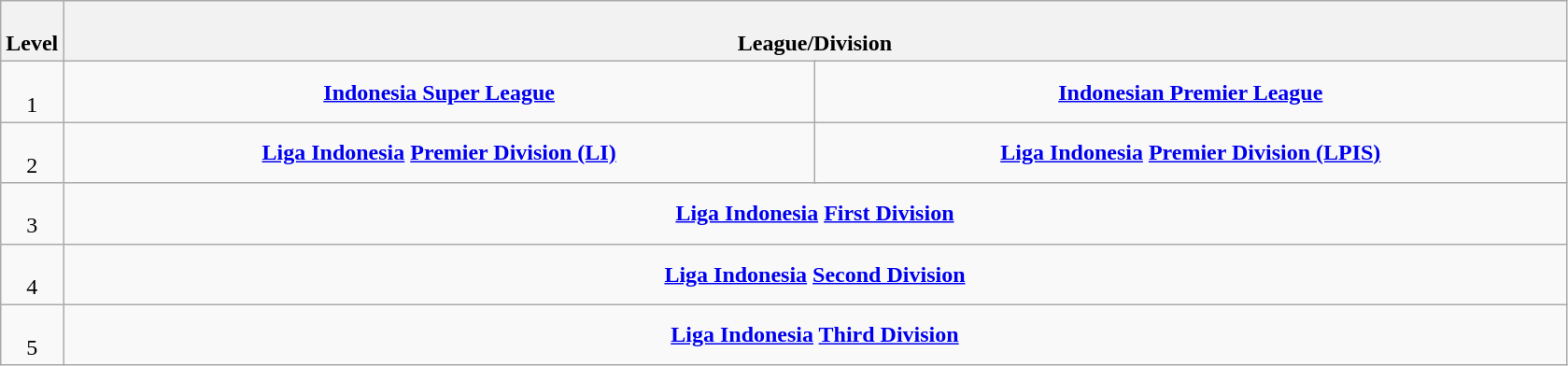<table class="wikitable" style="text-align: center;">
<tr>
<th colspan="1" width="4%"><br>Level</th>
<th colspan="18" width="96%"><br>League/Division</th>
</tr>
<tr>
<td colspan="1" width="4%"><br>1</td>
<td colspan="9" width="48%"><strong><a href='#'>Indonesia Super League</a></strong></td>
<td colspan="9" width="48%"><strong><a href='#'>Indonesian Premier League</a></strong></td>
</tr>
<tr>
<td colspan="1" width="4%"><br>2</td>
<td colspan="9" width="48%"><strong><a href='#'>Liga Indonesia</a> <a href='#'>Premier Division (LI)</a></strong></td>
<td colspan="9" width="48%"><strong><a href='#'>Liga Indonesia</a> <a href='#'>Premier Division (LPIS)</a></strong></td>
</tr>
<tr>
<td colspan="1" width="4%"><br>3</td>
<td colspan="18" width="96%"><strong><a href='#'>Liga Indonesia</a> <a href='#'>First Division</a></strong></td>
</tr>
<tr>
<td colspan="1" width="4%"><br>4</td>
<td colspan="18" width="96%"><strong><a href='#'>Liga Indonesia</a> <a href='#'>Second Division</a></strong></td>
</tr>
<tr>
<td colspan="1" width="4%"><br>5</td>
<td colspan="18" width="96%"><strong><a href='#'>Liga Indonesia</a> <a href='#'>Third Division</a></strong></td>
</tr>
</table>
